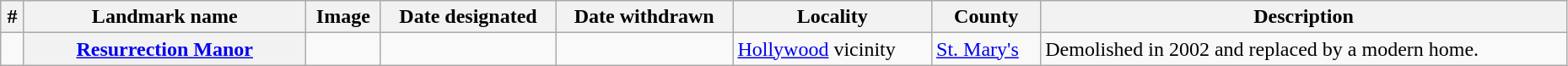<table class="wikitable plainrowheaders" style="width:98%">
<tr>
<th scope="col">#</th>
<th scope="col" width="18%">Landmark name</th>
<th scope="col">Image</th>
<th scope="col" date>Date designated</th>
<th scope="col" date>Date withdrawn</th>
<th scope="col">Locality</th>
<th scope="col">County</th>
<th scope="col" class="unsortable">Description</th>
</tr>
<tr>
<td></td>
<th scope="row"><a href='#'>Resurrection Manor</a></th>
<td></td>
<td></td>
<td></td>
<td><a href='#'>Hollywood</a> vicinity<br><small></small></td>
<td><a href='#'>St. Mary's</a></td>
<td>Demolished in 2002 and replaced by a modern home.</td>
</tr>
</table>
